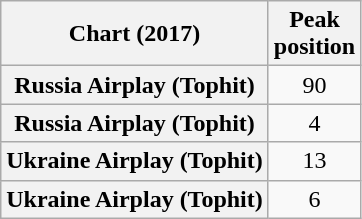<table class="wikitable plainrowheaders sortable" style="text-align:center">
<tr>
<th scope="col">Chart (2017)</th>
<th scope="col">Peak<br>position</th>
</tr>
<tr>
<th scope="row">Russia Airplay (Tophit)<br><em></em></th>
<td>90</td>
</tr>
<tr>
<th scope="row">Russia Airplay (Tophit)<br><em></em></th>
<td>4</td>
</tr>
<tr>
<th scope="row">Ukraine Airplay (Tophit)<br><em></em></th>
<td>13</td>
</tr>
<tr>
<th scope="row">Ukraine Airplay (Tophit)<br><em></em></th>
<td>6</td>
</tr>
</table>
